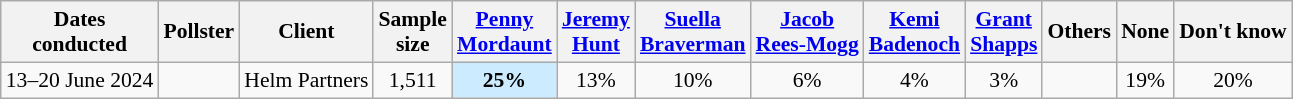<table class="wikitable" style="font-size:90%;text-align:center">
<tr>
<th>Dates<br>conducted</th>
<th>Pollster</th>
<th>Client</th>
<th>Sample<br>size</th>
<th><a href='#'>Penny<br>Mordaunt</a></th>
<th><a href='#'>Jeremy<br>Hunt</a></th>
<th><a href='#'>Suella<br>Braverman</a></th>
<th><a href='#'>Jacob<br>Rees-Mogg</a></th>
<th><a href='#'>Kemi<br>Badenoch</a></th>
<th><a href='#'>Grant<br>Shapps</a></th>
<th>Others</th>
<th>None</th>
<th>Don't know</th>
</tr>
<tr>
<td>13–20 June 2024</td>
<td></td>
<td>Helm Partners</td>
<td>1,511</td>
<td style = "background:#CCEBFF;color:black"><strong>25%</strong></td>
<td>13%</td>
<td>10%</td>
<td>6%</td>
<td>4%</td>
<td>3%</td>
<td></td>
<td>19%</td>
<td>20%</td>
</tr>
</table>
